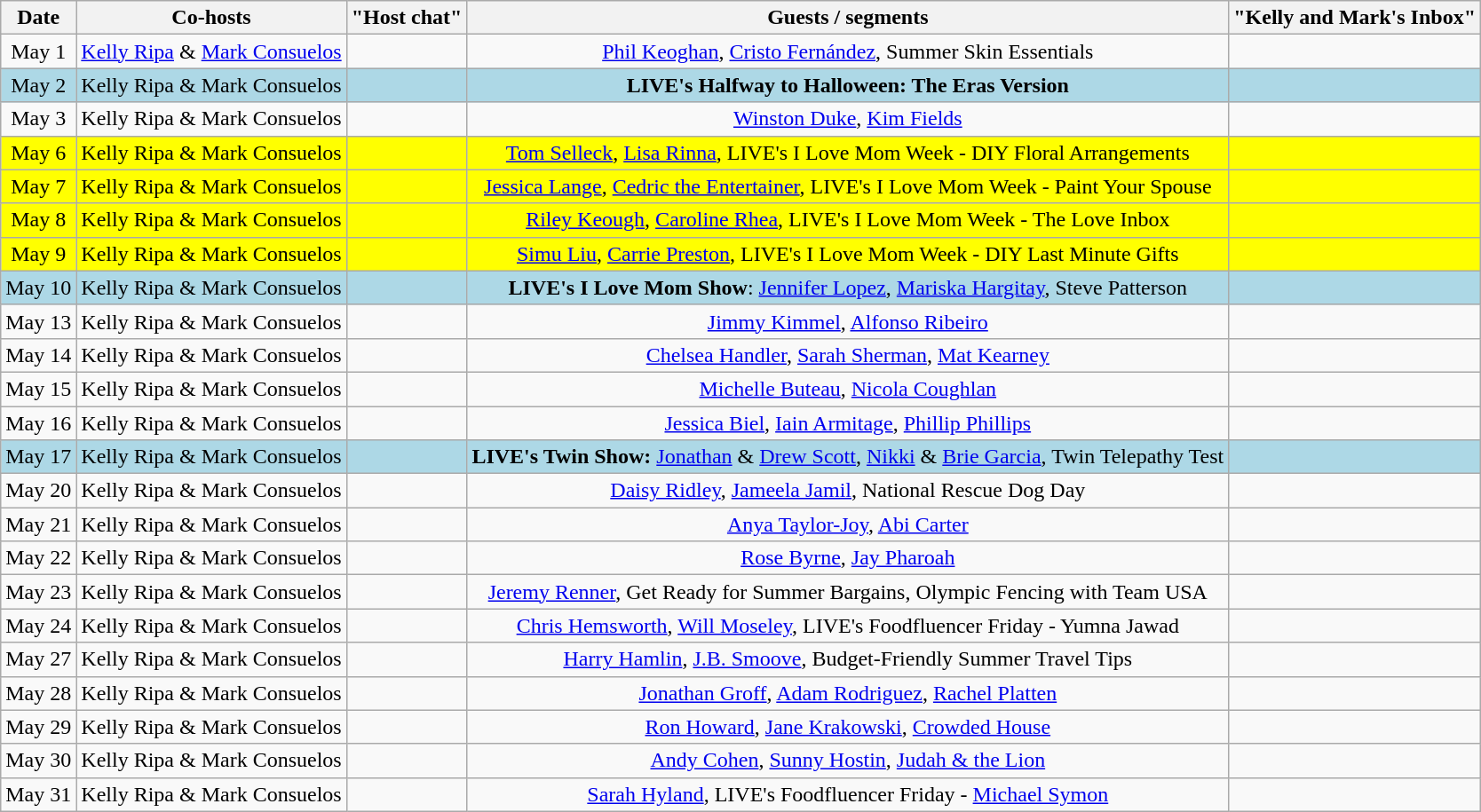<table class="wikitable sortable" style="text-align:center;">
<tr>
<th>Date</th>
<th>Co-hosts</th>
<th>"Host chat"</th>
<th>Guests / segments</th>
<th>"Kelly and Mark's Inbox"</th>
</tr>
<tr>
<td>May 1</td>
<td><a href='#'>Kelly Ripa</a> & <a href='#'>Mark Consuelos</a></td>
<td></td>
<td><a href='#'>Phil Keoghan</a>, <a href='#'>Cristo Fernández</a>, Summer Skin Essentials</td>
<td></td>
</tr>
<tr style="background:lightblue;">
<td>May 2</td>
<td>Kelly Ripa & Mark Consuelos</td>
<td></td>
<td><strong>LIVE's Halfway to Halloween: The Eras Version</strong></td>
<td></td>
</tr>
<tr>
<td>May 3</td>
<td>Kelly Ripa & Mark Consuelos</td>
<td></td>
<td><a href='#'>Winston Duke</a>, <a href='#'>Kim Fields</a></td>
<td></td>
</tr>
<tr style="background:yellow;">
<td>May 6</td>
<td>Kelly Ripa & Mark Consuelos</td>
<td></td>
<td><a href='#'>Tom Selleck</a>, <a href='#'>Lisa Rinna</a>, LIVE's I Love Mom Week - DIY Floral Arrangements</td>
<td></td>
</tr>
<tr style="background:yellow;">
<td>May 7</td>
<td>Kelly Ripa & Mark Consuelos</td>
<td></td>
<td><a href='#'>Jessica Lange</a>, <a href='#'>Cedric the Entertainer</a>, LIVE's I Love Mom Week - Paint Your Spouse</td>
<td></td>
</tr>
<tr style="background:yellow;">
<td>May 8</td>
<td>Kelly Ripa & Mark Consuelos</td>
<td></td>
<td><a href='#'>Riley Keough</a>, <a href='#'>Caroline Rhea</a>, LIVE's I Love Mom Week - The Love Inbox</td>
<td></td>
</tr>
<tr style="background:yellow;">
<td>May 9</td>
<td>Kelly Ripa & Mark Consuelos</td>
<td></td>
<td><a href='#'>Simu Liu</a>, <a href='#'>Carrie Preston</a>, LIVE's I Love Mom Week - DIY Last Minute Gifts</td>
<td></td>
</tr>
<tr style="background:lightblue;">
<td>May 10</td>
<td>Kelly Ripa & Mark Consuelos</td>
<td></td>
<td><strong>LIVE's I Love Mom Show</strong>: <a href='#'>Jennifer Lopez</a>, <a href='#'>Mariska Hargitay</a>, Steve Patterson</td>
<td></td>
</tr>
<tr>
<td>May 13</td>
<td>Kelly Ripa & Mark Consuelos</td>
<td></td>
<td><a href='#'>Jimmy Kimmel</a>, <a href='#'>Alfonso Ribeiro</a></td>
<td></td>
</tr>
<tr>
<td>May 14</td>
<td>Kelly Ripa & Mark Consuelos</td>
<td></td>
<td><a href='#'>Chelsea Handler</a>, <a href='#'>Sarah Sherman</a>, <a href='#'>Mat Kearney</a></td>
<td></td>
</tr>
<tr>
<td>May 15</td>
<td>Kelly Ripa & Mark Consuelos</td>
<td></td>
<td><a href='#'>Michelle Buteau</a>, <a href='#'>Nicola Coughlan</a></td>
<td></td>
</tr>
<tr>
<td>May 16</td>
<td>Kelly Ripa & Mark Consuelos</td>
<td></td>
<td><a href='#'>Jessica Biel</a>, <a href='#'>Iain Armitage</a>, <a href='#'>Phillip Phillips</a></td>
<td></td>
</tr>
<tr style="background:lightblue;">
<td>May 17</td>
<td>Kelly Ripa & Mark Consuelos</td>
<td></td>
<td><strong>LIVE's Twin Show:</strong> <a href='#'>Jonathan</a> & <a href='#'>Drew Scott</a>, <a href='#'>Nikki</a> & <a href='#'>Brie Garcia</a>, Twin Telepathy Test</td>
<td></td>
</tr>
<tr>
<td>May 20</td>
<td>Kelly Ripa & Mark Consuelos</td>
<td></td>
<td><a href='#'>Daisy Ridley</a>, <a href='#'>Jameela Jamil</a>, National Rescue Dog Day</td>
<td></td>
</tr>
<tr>
<td>May 21</td>
<td>Kelly Ripa & Mark Consuelos</td>
<td></td>
<td><a href='#'>Anya Taylor-Joy</a>, <a href='#'>Abi Carter</a></td>
<td></td>
</tr>
<tr>
<td>May 22</td>
<td>Kelly Ripa & Mark Consuelos</td>
<td></td>
<td><a href='#'>Rose Byrne</a>, <a href='#'>Jay Pharoah</a></td>
<td></td>
</tr>
<tr>
<td>May 23</td>
<td>Kelly Ripa & Mark Consuelos</td>
<td></td>
<td><a href='#'>Jeremy Renner</a>, Get Ready for Summer Bargains, Olympic Fencing with Team USA</td>
<td></td>
</tr>
<tr>
<td>May 24</td>
<td>Kelly Ripa & Mark Consuelos</td>
<td></td>
<td><a href='#'>Chris Hemsworth</a>, <a href='#'>Will Moseley</a>,  LIVE's Foodfluencer Friday - Yumna Jawad</td>
<td></td>
</tr>
<tr>
<td>May 27</td>
<td>Kelly Ripa & Mark Consuelos</td>
<td></td>
<td><a href='#'>Harry Hamlin</a>, <a href='#'>J.B. Smoove</a>, Budget-Friendly Summer Travel Tips</td>
<td></td>
</tr>
<tr>
<td>May 28</td>
<td>Kelly Ripa & Mark Consuelos</td>
<td></td>
<td><a href='#'>Jonathan Groff</a>, <a href='#'>Adam Rodriguez</a>, <a href='#'>Rachel Platten</a></td>
<td></td>
</tr>
<tr>
<td>May 29</td>
<td>Kelly Ripa & Mark Consuelos</td>
<td></td>
<td><a href='#'>Ron Howard</a>, <a href='#'>Jane Krakowski</a>, <a href='#'>Crowded House</a></td>
<td></td>
</tr>
<tr>
<td>May 30</td>
<td>Kelly Ripa & Mark Consuelos</td>
<td></td>
<td><a href='#'>Andy Cohen</a>, <a href='#'>Sunny Hostin</a>, <a href='#'>Judah & the Lion</a></td>
<td></td>
</tr>
<tr>
<td>May 31</td>
<td>Kelly Ripa & Mark Consuelos</td>
<td></td>
<td><a href='#'>Sarah Hyland</a>, LIVE's Foodfluencer Friday - <a href='#'>Michael Symon</a></td>
<td></td>
</tr>
</table>
